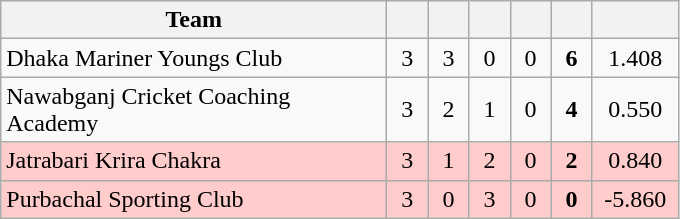<table class="wikitable" style="text-align:center">
<tr>
<th style="width:250px">Team</th>
<th width="20"></th>
<th width="20"></th>
<th width="20"></th>
<th width="20"></th>
<th width="20"></th>
<th width="50"></th>
</tr>
<tr>
<td style="text-align:left;">Dhaka Mariner Youngs Club</td>
<td>3</td>
<td>3</td>
<td>0</td>
<td>0</td>
<td><strong>6</strong></td>
<td>1.408</td>
</tr>
<tr>
<td style="text-align:left;">Nawabganj Cricket Coaching Academy</td>
<td>3</td>
<td>2</td>
<td>1</td>
<td>0</td>
<td><strong>4</strong></td>
<td>0.550</td>
</tr>
<tr style="background:#ffcccc">
<td style="text-align:left;">Jatrabari Krira Chakra</td>
<td>3</td>
<td>1</td>
<td>2</td>
<td>0</td>
<td><strong>2</strong></td>
<td>0.840</td>
</tr>
<tr style="background:#ffcccc">
<td style="text-align:left;">Purbachal Sporting Club</td>
<td>3</td>
<td>0</td>
<td>3</td>
<td>0</td>
<td><strong>0</strong></td>
<td>-5.860</td>
</tr>
</table>
